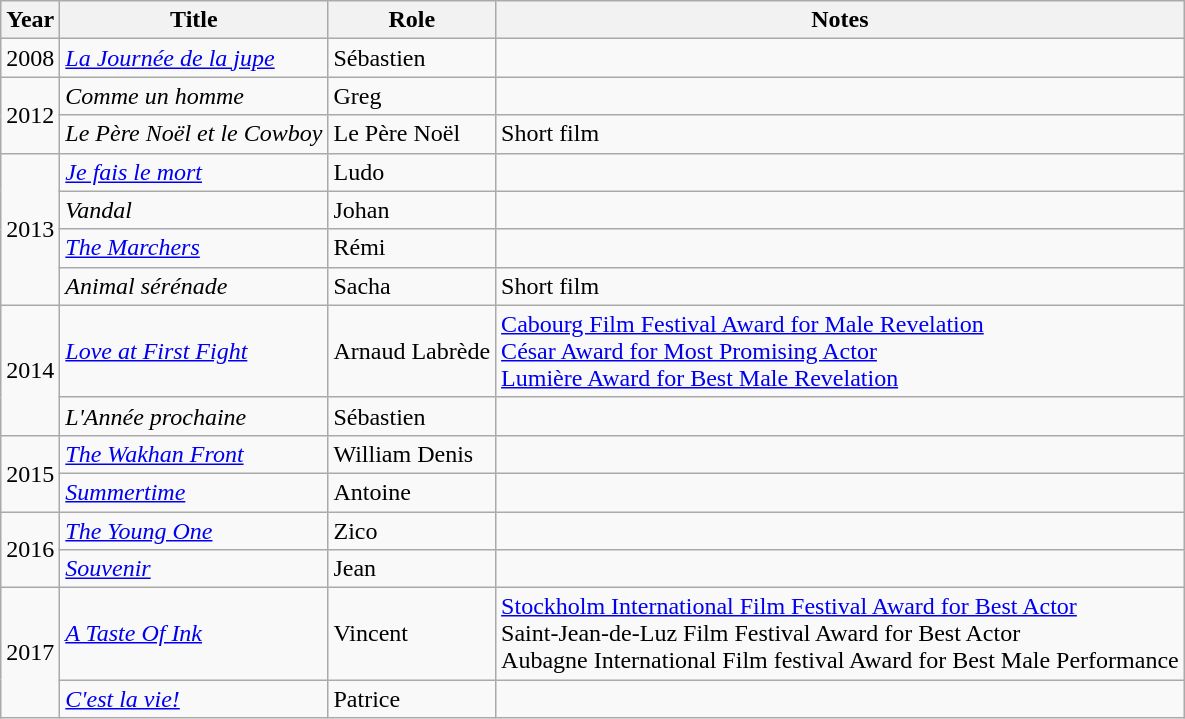<table class="wikitable sortable">
<tr>
<th>Year</th>
<th>Title</th>
<th>Role</th>
<th class="unsortable">Notes</th>
</tr>
<tr>
<td>2008</td>
<td><em><a href='#'>La Journée de la jupe</a></em></td>
<td>Sébastien</td>
<td></td>
</tr>
<tr>
<td rowspan=2>2012</td>
<td><em>Comme un homme</em></td>
<td>Greg</td>
<td></td>
</tr>
<tr>
<td><em>Le Père Noël et le Cowboy</em></td>
<td>Le Père Noël</td>
<td>Short film</td>
</tr>
<tr>
<td rowspan=4>2013</td>
<td><em><a href='#'>Je fais le mort</a></em></td>
<td>Ludo</td>
<td></td>
</tr>
<tr>
<td><em>Vandal</em></td>
<td>Johan</td>
<td></td>
</tr>
<tr>
<td><em><a href='#'>The Marchers</a></em></td>
<td>Rémi</td>
<td></td>
</tr>
<tr>
<td><em>Animal sérénade</em></td>
<td>Sacha</td>
<td>Short film</td>
</tr>
<tr>
<td rowspan=2>2014</td>
<td><em><a href='#'>Love at First Fight</a></em></td>
<td>Arnaud Labrède</td>
<td><a href='#'>Cabourg Film Festival Award for Male Revelation</a><br><a href='#'>César Award for Most Promising Actor</a><br><a href='#'>Lumière Award for Best Male Revelation</a></td>
</tr>
<tr>
<td><em>L'Année prochaine</em></td>
<td>Sébastien</td>
<td></td>
</tr>
<tr>
<td rowspan=2>2015</td>
<td><em><a href='#'>The Wakhan Front</a></em></td>
<td>William Denis</td>
<td></td>
</tr>
<tr>
<td><em><a href='#'>Summertime</a></em></td>
<td>Antoine</td>
<td></td>
</tr>
<tr>
<td rowspan=2>2016</td>
<td><em><a href='#'>The Young One</a></em></td>
<td>Zico</td>
<td></td>
</tr>
<tr>
<td><em><a href='#'>Souvenir</a></em></td>
<td>Jean</td>
<td></td>
</tr>
<tr>
<td rowspan=2>2017</td>
<td><em><a href='#'>A Taste Of Ink</a></em></td>
<td>Vincent</td>
<td><a href='#'>Stockholm International Film Festival Award for Best Actor</a><br>Saint-Jean-de-Luz Film Festival Award for Best Actor<br>Aubagne International Film festival Award for Best Male Performance</td>
</tr>
<tr>
<td><em><a href='#'>C'est la vie!</a></em></td>
<td>Patrice</td>
<td></td>
</tr>
</table>
